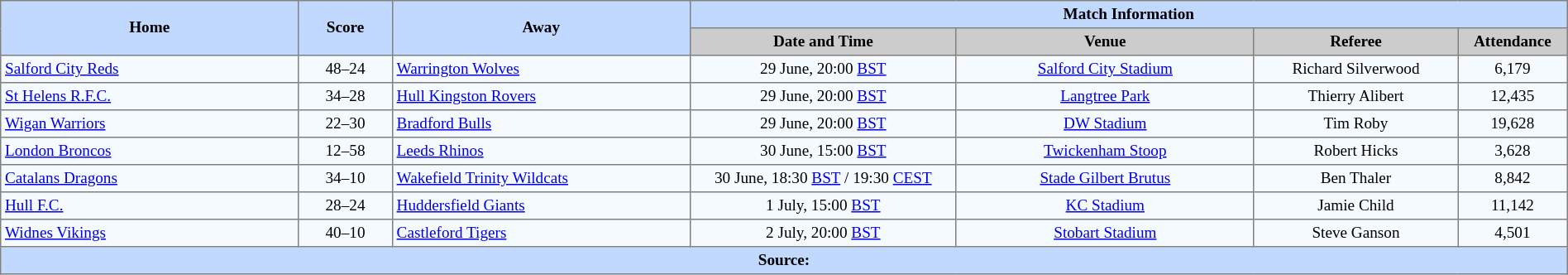<table border=1 style="border-collapse:collapse; font-size:80%; text-align:center;" cellpadding=3 cellspacing=0 width=100%>
<tr bgcolor=#C1D8FF>
<th rowspan=2 width=19%>Home</th>
<th rowspan=2 width=6%>Score</th>
<th rowspan=2 width=19%>Away</th>
<th colspan=6>Match Information</th>
</tr>
<tr bgcolor=#CCCCCC>
<th width=17%>Date and Time</th>
<th width=19%>Venue</th>
<th width=13%>Referee</th>
<th width=7%>Attendance</th>
</tr>
<tr bgcolor=#F5FAFF>
<td align=left> <a href='#'>Salford City Reds</a></td>
<td>48–24</td>
<td align=left> <a href='#'>Warrington Wolves</a></td>
<td>29 June, 20:00 <a href='#'>BST</a></td>
<td><a href='#'>Salford City Stadium</a></td>
<td>Richard Silverwood</td>
<td>6,179</td>
</tr>
<tr bgcolor=#F5FAFF>
<td align=left> <a href='#'>St Helens R.F.C.</a></td>
<td>34–28</td>
<td align=left> <a href='#'>Hull Kingston Rovers</a></td>
<td>29 June, 20:00 <a href='#'>BST</a></td>
<td><a href='#'>Langtree Park</a></td>
<td>Thierry Alibert</td>
<td>12,435</td>
</tr>
<tr bgcolor=#F5FAFF>
<td align=left> <a href='#'>Wigan Warriors</a></td>
<td>22–30</td>
<td align=left> <a href='#'>Bradford Bulls</a></td>
<td>29 June, 20:00 <a href='#'>BST</a></td>
<td><a href='#'>DW Stadium</a></td>
<td>Tim Roby</td>
<td>19,628</td>
</tr>
<tr bgcolor=#F5FAFF>
<td align=left> <a href='#'>London Broncos</a></td>
<td>12–58</td>
<td align=left> <a href='#'>Leeds Rhinos</a></td>
<td>30 June, 15:00 <a href='#'>BST</a></td>
<td><a href='#'>Twickenham Stoop</a></td>
<td>Robert Hicks</td>
<td>3,628</td>
</tr>
<tr bgcolor=#F5FAFF>
<td align=left> <a href='#'>Catalans Dragons</a></td>
<td>34–10</td>
<td align=left> <a href='#'>Wakefield Trinity Wildcats</a></td>
<td>30 June, 18:30 <a href='#'>BST</a> / 19:30 <a href='#'>CEST</a></td>
<td><a href='#'>Stade Gilbert Brutus</a></td>
<td>Ben Thaler</td>
<td>8,842</td>
</tr>
<tr bgcolor=#F5FAFF>
<td align=left> <a href='#'>Hull F.C.</a></td>
<td>28–24</td>
<td align=left> <a href='#'>Huddersfield Giants</a></td>
<td>1 July, 15:00 <a href='#'>BST</a></td>
<td><a href='#'>KC Stadium</a></td>
<td>Jamie Child</td>
<td>11,142</td>
</tr>
<tr bgcolor=#F5FAFF>
<td align=left> <a href='#'>Widnes Vikings</a></td>
<td>40–10</td>
<td align=left> <a href='#'>Castleford Tigers</a></td>
<td>2 July, 20:00 <a href='#'>BST</a></td>
<td><a href='#'>Stobart Stadium</a></td>
<td>Steve Ganson</td>
<td>4,501</td>
</tr>
<tr bgcolor=#C1D8FF>
<th colspan=12>Source:</th>
</tr>
</table>
